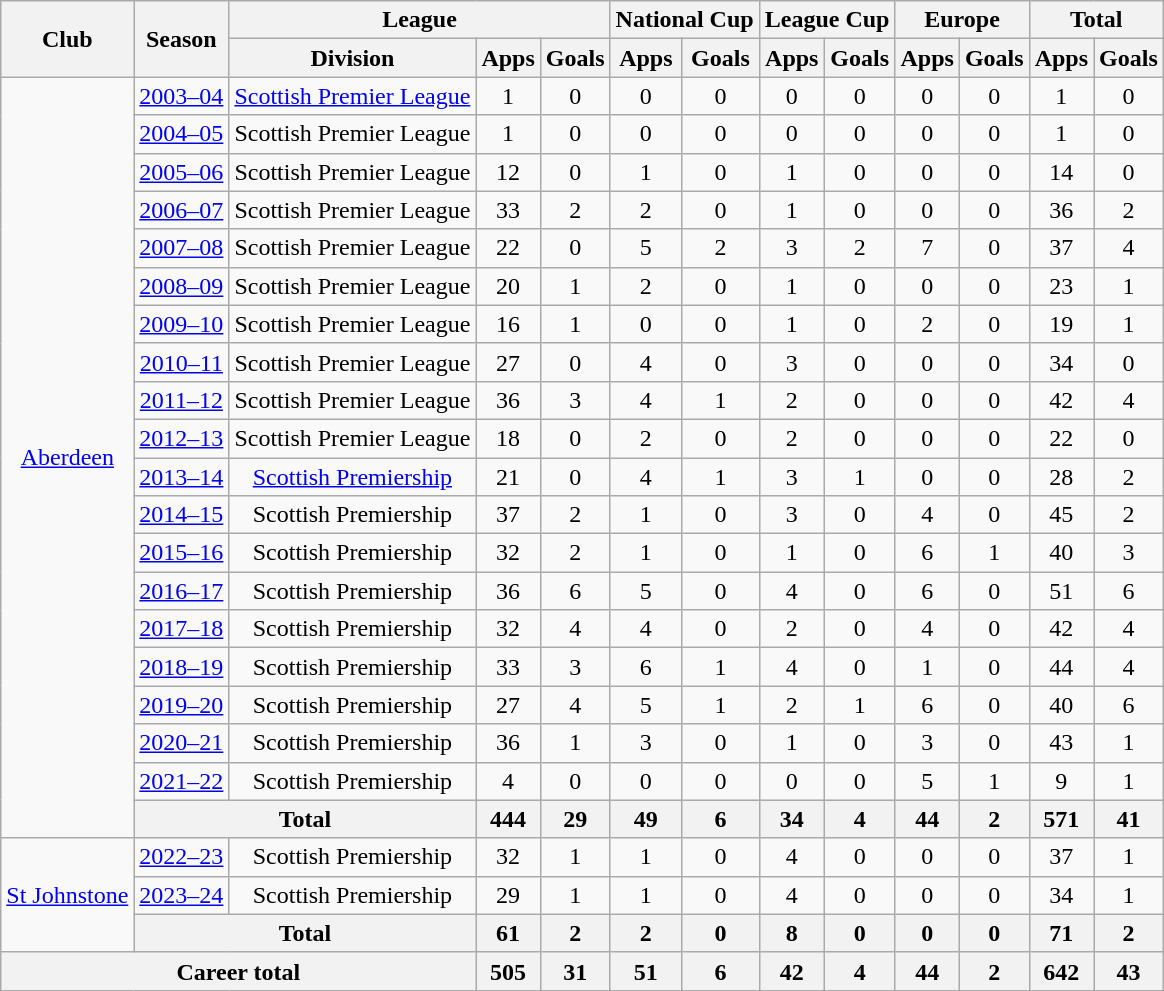<table class="wikitable" style="text-align:center">
<tr>
<th rowspan="2">Club</th>
<th rowspan="2">Season</th>
<th colspan="3">League</th>
<th colspan="2">National Cup</th>
<th colspan="2">League Cup</th>
<th colspan="2">Europe</th>
<th colspan="2">Total</th>
</tr>
<tr>
<th>Division</th>
<th>Apps</th>
<th>Goals</th>
<th>Apps</th>
<th>Goals</th>
<th>Apps</th>
<th>Goals</th>
<th>Apps</th>
<th>Goals</th>
<th>Apps</th>
<th>Goals</th>
</tr>
<tr>
<td rowspan="20"><a href='#'>Aberdeen</a></td>
<td><a href='#'>2003–04</a></td>
<td><a href='#'>Scottish Premier League</a></td>
<td>1</td>
<td>0</td>
<td>0</td>
<td>0</td>
<td>0</td>
<td>0</td>
<td>0</td>
<td>0</td>
<td>1</td>
<td>0</td>
</tr>
<tr>
<td><a href='#'>2004–05</a></td>
<td>Scottish Premier League</td>
<td>1</td>
<td>0</td>
<td>0</td>
<td>0</td>
<td>0</td>
<td>0</td>
<td>0</td>
<td>0</td>
<td>1</td>
<td>0</td>
</tr>
<tr>
<td><a href='#'>2005–06</a></td>
<td>Scottish Premier League</td>
<td>12</td>
<td>0</td>
<td>1</td>
<td>0</td>
<td>1</td>
<td>0</td>
<td>0</td>
<td>0</td>
<td>14</td>
<td>0</td>
</tr>
<tr>
<td><a href='#'>2006–07</a></td>
<td>Scottish Premier League</td>
<td>33</td>
<td>2</td>
<td>2</td>
<td>0</td>
<td>1</td>
<td>0</td>
<td>0</td>
<td>0</td>
<td>36</td>
<td>2</td>
</tr>
<tr>
<td><a href='#'>2007–08</a></td>
<td>Scottish Premier League</td>
<td>22</td>
<td>0</td>
<td>5</td>
<td>2</td>
<td>3</td>
<td>2</td>
<td>7</td>
<td>0</td>
<td>37</td>
<td>4</td>
</tr>
<tr>
<td><a href='#'>2008–09</a></td>
<td>Scottish Premier League</td>
<td>20</td>
<td>1</td>
<td>2</td>
<td>0</td>
<td>1</td>
<td>0</td>
<td>0</td>
<td>0</td>
<td>23</td>
<td>1</td>
</tr>
<tr>
<td><a href='#'>2009–10</a></td>
<td>Scottish Premier League</td>
<td>16</td>
<td>1</td>
<td>0</td>
<td>0</td>
<td>1</td>
<td>0</td>
<td>2</td>
<td>0</td>
<td>19</td>
<td>1</td>
</tr>
<tr>
<td><a href='#'>2010–11</a></td>
<td>Scottish Premier League</td>
<td>27</td>
<td>0</td>
<td>4</td>
<td>0</td>
<td>3</td>
<td>0</td>
<td>0</td>
<td>0</td>
<td>34</td>
<td>0</td>
</tr>
<tr>
<td><a href='#'>2011–12</a></td>
<td>Scottish Premier League</td>
<td>36</td>
<td>3</td>
<td>4</td>
<td>1</td>
<td>2</td>
<td>0</td>
<td>0</td>
<td>0</td>
<td>42</td>
<td>4</td>
</tr>
<tr>
<td><a href='#'>2012–13</a></td>
<td>Scottish Premier League</td>
<td>18</td>
<td>0</td>
<td>2</td>
<td>0</td>
<td>2</td>
<td>0</td>
<td>0</td>
<td>0</td>
<td>22</td>
<td>0</td>
</tr>
<tr>
<td><a href='#'>2013–14</a></td>
<td><a href='#'>Scottish Premiership</a></td>
<td>21</td>
<td>0</td>
<td>4</td>
<td>1</td>
<td>3</td>
<td>1</td>
<td>0</td>
<td>0</td>
<td>28</td>
<td>2</td>
</tr>
<tr>
<td><a href='#'>2014–15</a></td>
<td>Scottish Premiership</td>
<td>37</td>
<td>2</td>
<td>1</td>
<td>0</td>
<td>3</td>
<td>0</td>
<td>4</td>
<td>0</td>
<td>45</td>
<td>2</td>
</tr>
<tr>
<td><a href='#'>2015–16</a></td>
<td>Scottish Premiership</td>
<td>32</td>
<td>2</td>
<td>1</td>
<td>0</td>
<td>1</td>
<td>0</td>
<td>6</td>
<td>1</td>
<td>40</td>
<td>3</td>
</tr>
<tr>
<td><a href='#'>2016–17</a></td>
<td>Scottish Premiership</td>
<td>36</td>
<td>6</td>
<td>5</td>
<td>0</td>
<td>4</td>
<td>0</td>
<td>6</td>
<td>0</td>
<td>51</td>
<td>6</td>
</tr>
<tr>
<td><a href='#'>2017–18</a></td>
<td>Scottish Premiership</td>
<td>32</td>
<td>4</td>
<td>4</td>
<td>0</td>
<td>2</td>
<td>0</td>
<td>4</td>
<td>0</td>
<td>42</td>
<td>4</td>
</tr>
<tr>
<td><a href='#'>2018–19</a></td>
<td>Scottish Premiership</td>
<td>33</td>
<td>3</td>
<td>6</td>
<td>1</td>
<td>4</td>
<td>0</td>
<td>1</td>
<td>0</td>
<td>44</td>
<td>4</td>
</tr>
<tr>
<td><a href='#'>2019–20</a></td>
<td>Scottish Premiership</td>
<td>27</td>
<td>4</td>
<td>5</td>
<td>1</td>
<td>2</td>
<td>1</td>
<td>6</td>
<td>0</td>
<td>40</td>
<td>6</td>
</tr>
<tr>
<td><a href='#'>2020–21</a></td>
<td>Scottish Premiership</td>
<td>36</td>
<td>1</td>
<td>3</td>
<td>0</td>
<td>1</td>
<td>0</td>
<td>3</td>
<td>0</td>
<td>43</td>
<td>1</td>
</tr>
<tr>
<td><a href='#'>2021–22</a></td>
<td>Scottish Premiership</td>
<td>4</td>
<td>0</td>
<td>0</td>
<td>0</td>
<td>0</td>
<td>0</td>
<td>5</td>
<td>1</td>
<td>9</td>
<td>1</td>
</tr>
<tr>
<th colspan="2">Total</th>
<th>444</th>
<th>29</th>
<th>49</th>
<th>6</th>
<th>34</th>
<th>4</th>
<th>44</th>
<th>2</th>
<th>571</th>
<th>41</th>
</tr>
<tr>
<td rowspan="3"><a href='#'>St Johnstone</a></td>
<td><a href='#'>2022–23</a></td>
<td>Scottish Premiership</td>
<td>32</td>
<td>1</td>
<td>1</td>
<td>0</td>
<td>4</td>
<td>0</td>
<td>0</td>
<td>0</td>
<td>37</td>
<td>1</td>
</tr>
<tr>
<td><a href='#'>2023–24</a></td>
<td>Scottish Premiership</td>
<td>29</td>
<td>1</td>
<td>1</td>
<td>0</td>
<td>4</td>
<td>0</td>
<td>0</td>
<td>0</td>
<td>34</td>
<td>1</td>
</tr>
<tr>
<th colspan="2">Total</th>
<th>61</th>
<th>2</th>
<th>2</th>
<th>0</th>
<th>8</th>
<th>0</th>
<th>0</th>
<th>0</th>
<th>71</th>
<th>2</th>
</tr>
<tr>
<th colspan="3">Career total</th>
<th>505</th>
<th>31</th>
<th>51</th>
<th>6</th>
<th>42</th>
<th>4</th>
<th>44</th>
<th>2</th>
<th>642</th>
<th>43</th>
</tr>
</table>
